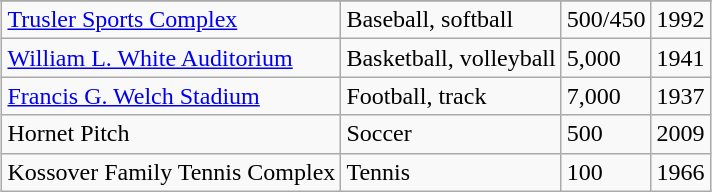<table class="wikitable" style="margin: 1em auto 1em auto">
<tr>
</tr>
<tr>
<td><a href='#'>Trusler Sports Complex</a></td>
<td>Baseball, softball</td>
<td>500/450</td>
<td>1992</td>
</tr>
<tr>
<td><a href='#'>William L. White Auditorium</a></td>
<td>Basketball, volleyball</td>
<td>5,000</td>
<td>1941</td>
</tr>
<tr>
<td><a href='#'>Francis G. Welch Stadium</a></td>
<td>Football, track</td>
<td>7,000</td>
<td>1937</td>
</tr>
<tr>
<td>Hornet Pitch</td>
<td>Soccer</td>
<td>500</td>
<td>2009</td>
</tr>
<tr>
<td>Kossover Family Tennis Complex</td>
<td>Tennis</td>
<td>100</td>
<td>1966</td>
</tr>
</table>
